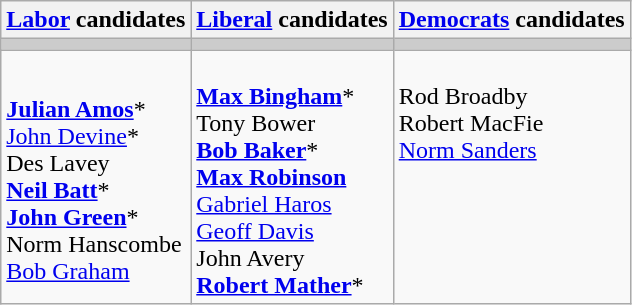<table class="wikitable">
<tr>
<th><a href='#'>Labor</a> candidates</th>
<th><a href='#'>Liberal</a> candidates</th>
<th><a href='#'>Democrats</a> candidates</th>
</tr>
<tr bgcolor="#cccccc">
<td></td>
<td></td>
<td></td>
</tr>
<tr>
<td><br><strong><a href='#'>Julian Amos</a></strong>*<br>
<a href='#'>John Devine</a>*<br>
Des Lavey<br>
<strong><a href='#'>Neil Batt</a></strong>*<br>
<strong><a href='#'>John Green</a></strong>*<br>
Norm Hanscombe<br>
<a href='#'>Bob Graham</a></td>
<td><br><strong><a href='#'>Max Bingham</a></strong>*<br>
Tony Bower<br>
<strong><a href='#'>Bob Baker</a></strong>*<br>
<strong><a href='#'>Max Robinson</a></strong><br>
<a href='#'>Gabriel Haros</a><br>
<a href='#'>Geoff Davis</a><br>
John Avery<br>
<strong><a href='#'>Robert Mather</a></strong>*</td>
<td valign=top><br>Rod Broadby<br>
Robert MacFie<br>
<a href='#'>Norm Sanders</a></td>
</tr>
</table>
